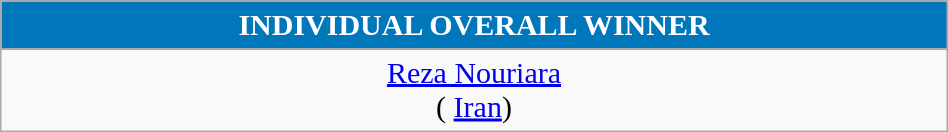<table class="wikitable" style="font-size:125%;width:50%">
<tr>
<td style="background:#0077bb;color:#fff;text-align:center"><strong>INDIVIDUAL OVERALL WINNER</strong></td>
</tr>
<tr align="center">
<td><a href='#'>Reza Nouriara</a><br>( <a href='#'>Iran</a>)</td>
</tr>
</table>
